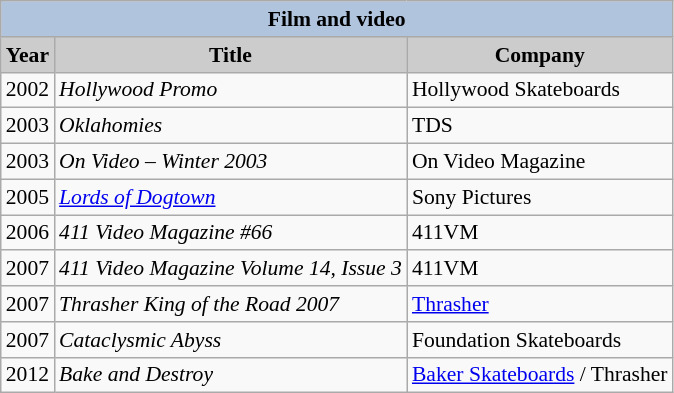<table class="wikitable" style="font-size:90%">
<tr style="text-align:center;">
<th colspan=3 style="background:#B0C4DE;">Film and video</th>
</tr>
<tr style="text-align:center;">
<th style="background:#ccc;">Year</th>
<th style="background:#ccc;">Title</th>
<th style="background:#ccc;">Company</th>
</tr>
<tr>
<td>2002</td>
<td><em>Hollywood Promo</em></td>
<td>Hollywood Skateboards</td>
</tr>
<tr>
<td>2003</td>
<td><em>Oklahomies</em></td>
<td>TDS</td>
</tr>
<tr>
<td>2003</td>
<td><em>On Video – Winter 2003</em></td>
<td>On Video Magazine</td>
</tr>
<tr>
<td>2005</td>
<td><em><a href='#'>Lords of Dogtown</a></em></td>
<td>Sony Pictures</td>
</tr>
<tr>
<td>2006</td>
<td><em>411 Video Magazine #66</em></td>
<td>411VM</td>
</tr>
<tr>
<td>2007</td>
<td><em>411 Video Magazine Volume 14, Issue 3 </em></td>
<td>411VM</td>
</tr>
<tr>
<td>2007</td>
<td><em>Thrasher King of the Road 2007</em></td>
<td><a href='#'>Thrasher</a></td>
</tr>
<tr>
<td>2007</td>
<td><em>Cataclysmic Abyss</em></td>
<td>Foundation Skateboards</td>
</tr>
<tr>
<td>2012</td>
<td><em>Bake and Destroy</em></td>
<td><a href='#'>Baker Skateboards</a> / Thrasher</td>
</tr>
</table>
